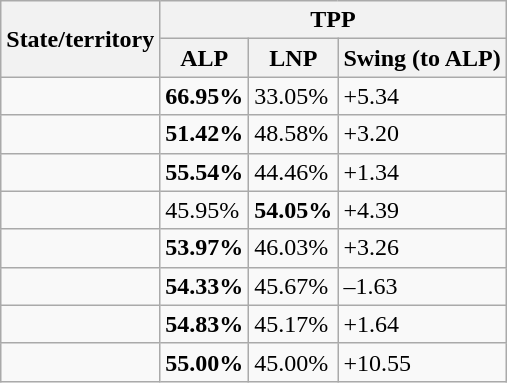<table class="wikitable sortable">
<tr>
<th rowspan="2">State/territory</th>
<th colspan="3">TPP</th>
</tr>
<tr>
<th>ALP</th>
<th>LNP</th>
<th>Swing (to ALP)</th>
</tr>
<tr>
<td></td>
<td><strong>66.95%</strong></td>
<td>33.05%</td>
<td>+5.34</td>
</tr>
<tr>
<td></td>
<td><strong>51.42%</strong></td>
<td>48.58%</td>
<td>+3.20</td>
</tr>
<tr>
<td></td>
<td><strong>55.54%</strong></td>
<td>44.46%</td>
<td>+1.34</td>
</tr>
<tr>
<td></td>
<td>45.95%</td>
<td><strong>54.05%</strong></td>
<td>+4.39</td>
</tr>
<tr>
<td></td>
<td><strong>53.97%</strong></td>
<td>46.03%</td>
<td>+3.26</td>
</tr>
<tr>
<td></td>
<td><strong>54.33%</strong></td>
<td>45.67%</td>
<td>–1.63</td>
</tr>
<tr>
<td></td>
<td><strong>54.83%</strong></td>
<td>45.17%</td>
<td>+1.64</td>
</tr>
<tr>
<td></td>
<td><strong>55.00%</strong></td>
<td>45.00%</td>
<td>+10.55</td>
</tr>
</table>
